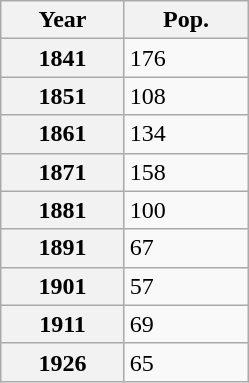<table class="wikitable" style="margin:0; border:1px solid darkgrey;">
<tr>
<th style="width:75px;">Year</th>
<th style="width:75px;">Pop.</th>
</tr>
<tr>
<th>1841</th>
<td>176  </td>
</tr>
<tr>
<th>1851</th>
<td>108  </td>
</tr>
<tr>
<th>1861</th>
<td>134 </td>
</tr>
<tr>
<th>1871</th>
<td>158 </td>
</tr>
<tr>
<th>1881</th>
<td>100 </td>
</tr>
<tr>
<th>1891</th>
<td>67</td>
</tr>
<tr>
<th>1901</th>
<td>57</td>
</tr>
<tr>
<th>1911</th>
<td>69 </td>
</tr>
<tr>
<th>1926</th>
<td>65 </td>
</tr>
</table>
